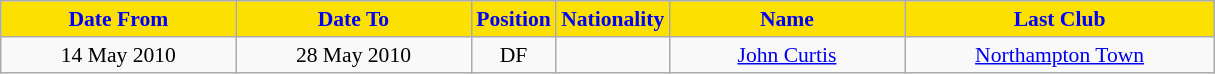<table class="wikitable"  style="text-align:center; font-size:90%; ">
<tr>
<th style="background:#FCE000; color:blue; width:150px;">Date From</th>
<th style="background:#FCE000; color:blue; width:150px;">Date To</th>
<th style="background:#FCE000; color:blue; width:50px;">Position</th>
<th style="background:#FCE000; color:blue; width:50px;">Nationality</th>
<th style="background:#FCE000; color:blue; width:150px;">Name</th>
<th style="background:#FCE000; color:blue; width:200px;">Last Club</th>
</tr>
<tr>
<td>14 May 2010</td>
<td>28 May 2010</td>
<td>DF</td>
<td></td>
<td><a href='#'>John Curtis</a></td>
<td><a href='#'>Northampton Town</a></td>
</tr>
</table>
